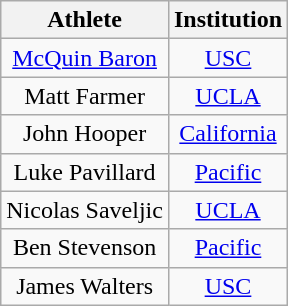<table class="wikitable" style="text-align:center">
<tr>
<th>Athlete</th>
<th>Institution</th>
</tr>
<tr>
<td><a href='#'>McQuin Baron</a></td>
<td align=center style=><a href='#'><span>USC</span></a></td>
</tr>
<tr>
<td>Matt Farmer</td>
<td align=center style=><a href='#'><span>UCLA</span></a></td>
</tr>
<tr>
<td>John Hooper</td>
<td align=center style=><a href='#'><span>California</span></a></td>
</tr>
<tr>
<td>Luke Pavillard</td>
<td align=center style=><a href='#'><span>Pacific</span></a></td>
</tr>
<tr>
<td>Nicolas Saveljic</td>
<td align=center style=><a href='#'><span>UCLA</span></a></td>
</tr>
<tr>
<td>Ben Stevenson</td>
<td align=center style=><a href='#'><span>Pacific</span></a></td>
</tr>
<tr>
<td>James Walters</td>
<td align=center style=><a href='#'><span>USC</span></a></td>
</tr>
</table>
